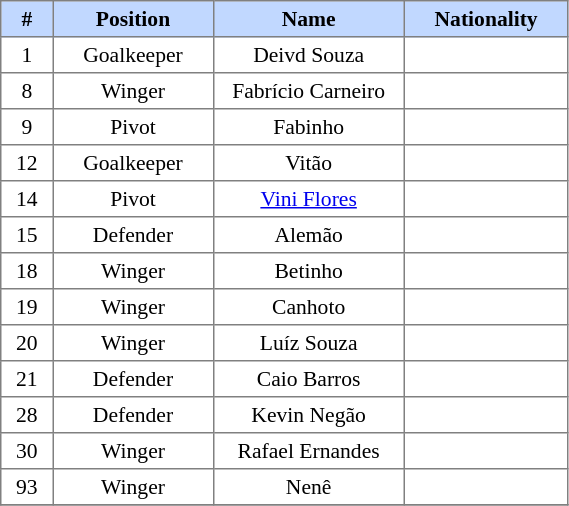<table border=1 style="border-collapse:collapse; font-size:90%;" cellpadding=3 cellspacing=0 width=30%>
<tr bgcolor=#C1D8FF>
<th width=2%>#</th>
<th width=5%>Position</th>
<th width=10%>Name</th>
<th width=5%>Nationality</th>
</tr>
<tr align=center>
<td>1</td>
<td>Goalkeeper</td>
<td>Deivd Souza</td>
<td></td>
</tr>
<tr align=center>
<td>8</td>
<td>Winger</td>
<td>Fabrício Carneiro</td>
<td></td>
</tr>
<tr align=center>
<td>9</td>
<td>Pivot</td>
<td>Fabinho</td>
<td></td>
</tr>
<tr align=center>
<td>12</td>
<td>Goalkeeper</td>
<td>Vitão</td>
<td></td>
</tr>
<tr align=center>
<td>14</td>
<td>Pivot</td>
<td><a href='#'>Vini Flores</a></td>
<td></td>
</tr>
<tr align=center>
<td>15</td>
<td>Defender</td>
<td>Alemão</td>
<td></td>
</tr>
<tr align=center>
<td>18</td>
<td>Winger</td>
<td>Betinho</td>
<td></td>
</tr>
<tr align=center>
<td>19</td>
<td>Winger</td>
<td>Canhoto</td>
<td></td>
</tr>
<tr align=center>
<td>20</td>
<td>Winger</td>
<td>Luíz Souza</td>
<td></td>
</tr>
<tr align=center>
<td>21</td>
<td>Defender</td>
<td>Caio Barros</td>
<td></td>
</tr>
<tr align=center>
<td>28</td>
<td>Defender</td>
<td>Kevin Negão</td>
<td></td>
</tr>
<tr align=center>
<td>30</td>
<td>Winger</td>
<td>Rafael Ernandes</td>
<td></td>
</tr>
<tr align=center>
<td>93</td>
<td>Winger</td>
<td>Nenê</td>
<td></td>
</tr>
<tr align=center>
</tr>
</table>
